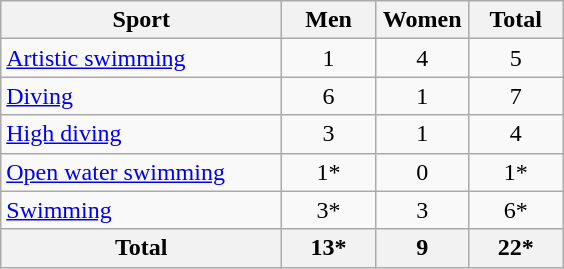<table class="wikitable sortable" style="text-align:center;">
<tr>
<th width=180>Sport</th>
<th width=55>Men</th>
<th width=55>Women</th>
<th width=55>Total</th>
</tr>
<tr>
<td align=left><a href='#'>Artistic swimming</a></td>
<td>1</td>
<td>4</td>
<td>5</td>
</tr>
<tr>
<td align=left><a href='#'>Diving</a></td>
<td>6</td>
<td>1</td>
<td>7</td>
</tr>
<tr>
<td align=left><a href='#'>High diving</a></td>
<td>3</td>
<td>1</td>
<td>4</td>
</tr>
<tr>
<td align=left><a href='#'>Open water swimming</a></td>
<td>1*</td>
<td>0</td>
<td>1*</td>
</tr>
<tr>
<td align=left><a href='#'>Swimming</a></td>
<td>3*</td>
<td>3</td>
<td>6*</td>
</tr>
<tr>
<th>Total</th>
<th>13*</th>
<th>9</th>
<th>22*</th>
</tr>
</table>
